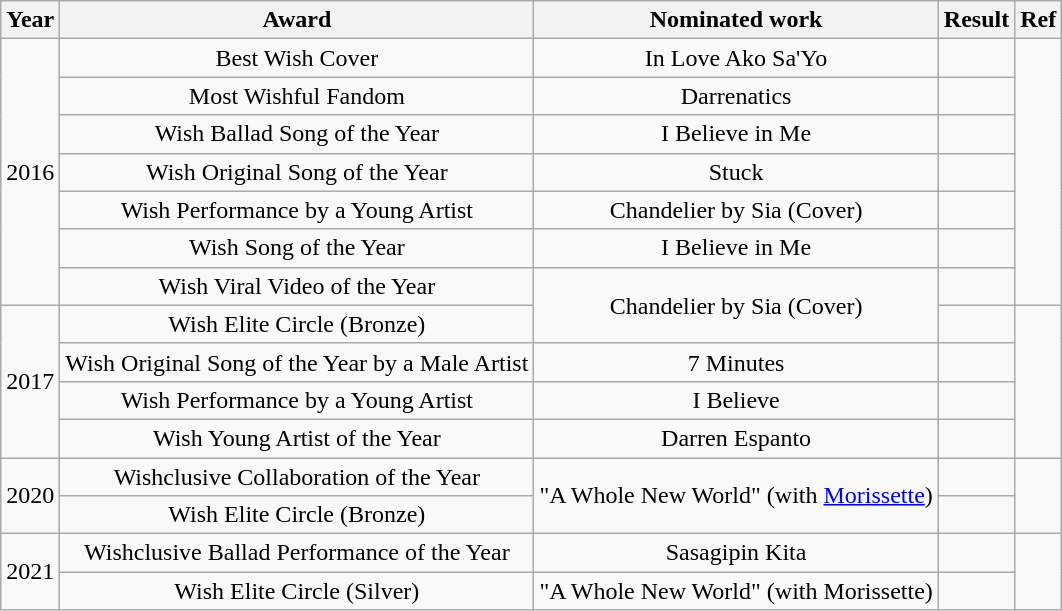<table class="wikitable sortable" style=text-align:center>
<tr>
<th>Year</th>
<th>Award</th>
<th>Nominated work</th>
<th>Result</th>
<th>Ref</th>
</tr>
<tr>
<td rowspan="7">2016</td>
<td>Best Wish Cover</td>
<td>In Love Ako Sa'Yo</td>
<td></td>
<td rowspan="7"></td>
</tr>
<tr>
<td>Most Wishful Fandom</td>
<td>Darrenatics</td>
<td></td>
</tr>
<tr>
<td>Wish Ballad Song of the Year</td>
<td>I Believe in Me</td>
<td></td>
</tr>
<tr>
<td>Wish Original Song of the Year</td>
<td>Stuck</td>
<td></td>
</tr>
<tr>
<td>Wish Performance by a Young Artist</td>
<td>Chandelier by Sia (Cover)</td>
<td></td>
</tr>
<tr>
<td>Wish Song of the Year</td>
<td>I Believe in Me</td>
<td></td>
</tr>
<tr>
<td>Wish Viral Video of the Year</td>
<td rowspan="2">Chandelier by Sia (Cover)</td>
<td></td>
</tr>
<tr>
<td rowspan="4">2017</td>
<td>Wish Elite Circle (Bronze)</td>
<td></td>
<td rowspan="4"></td>
</tr>
<tr>
<td>Wish Original Song of the Year by a Male Artist</td>
<td>7 Minutes</td>
<td></td>
</tr>
<tr>
<td>Wish Performance by a Young Artist</td>
<td>I Believe</td>
<td></td>
</tr>
<tr>
<td>Wish Young Artist of the Year</td>
<td>Darren Espanto</td>
<td></td>
</tr>
<tr>
<td rowspan="2">2020</td>
<td>Wishclusive Collaboration of the Year</td>
<td rowspan="2">"A Whole New World" (with <a href='#'>Morissette</a>)</td>
<td></td>
<td rowspan="2"></td>
</tr>
<tr>
<td>Wish Elite Circle (Bronze)</td>
<td></td>
</tr>
<tr>
<td rowspan="2">2021</td>
<td>Wishclusive Ballad Performance of the Year</td>
<td>Sasagipin Kita</td>
<td></td>
<td rowspan="2"></td>
</tr>
<tr>
<td>Wish Elite Circle (Silver)</td>
<td>"A Whole New World" (with Morissette)</td>
<td></td>
</tr>
</table>
